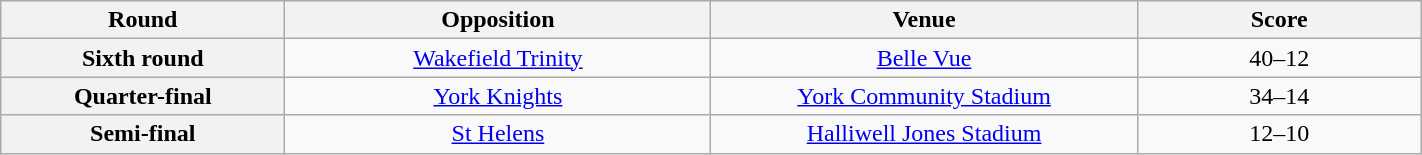<table class="wikitable plainrowheaders" style="text-align:center; width: 75%;">
<tr>
<th scope="col" style="width:20%">Round</th>
<th scope="col" style="width:30%">Opposition</th>
<th scope="col" style="width:30%">Venue</th>
<th scope="col" style="width:20%">Score</th>
</tr>
<tr>
<th>Sixth round</th>
<td> <a href='#'>Wakefield Trinity</a></td>
<td><a href='#'>Belle Vue</a></td>
<td>40–12</td>
</tr>
<tr>
<th>Quarter-final</th>
<td> <a href='#'>York Knights</a></td>
<td><a href='#'>York Community Stadium</a></td>
<td>34–14</td>
</tr>
<tr>
<th>Semi-final</th>
<td> <a href='#'>St Helens</a></td>
<td><a href='#'>Halliwell Jones Stadium</a></td>
<td>12–10</td>
</tr>
</table>
